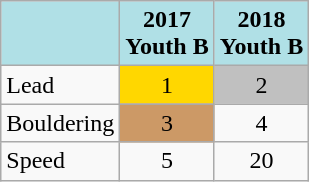<table class="wikitable" style="text-align: center">
<tr>
<th style="background: #b0e0e6"></th>
<th style="background: #b0e0e6">2017<br>Youth B</th>
<th style="background: #b0e0e6">2018<br>Youth B</th>
</tr>
<tr>
<td align="left">Lead</td>
<td style="background: gold">1</td>
<td style="background: silver">2</td>
</tr>
<tr>
<td align="left">Bouldering</td>
<td style="background: #cc9966">3</td>
<td>4</td>
</tr>
<tr>
<td align="left">Speed</td>
<td>5</td>
<td>20</td>
</tr>
</table>
